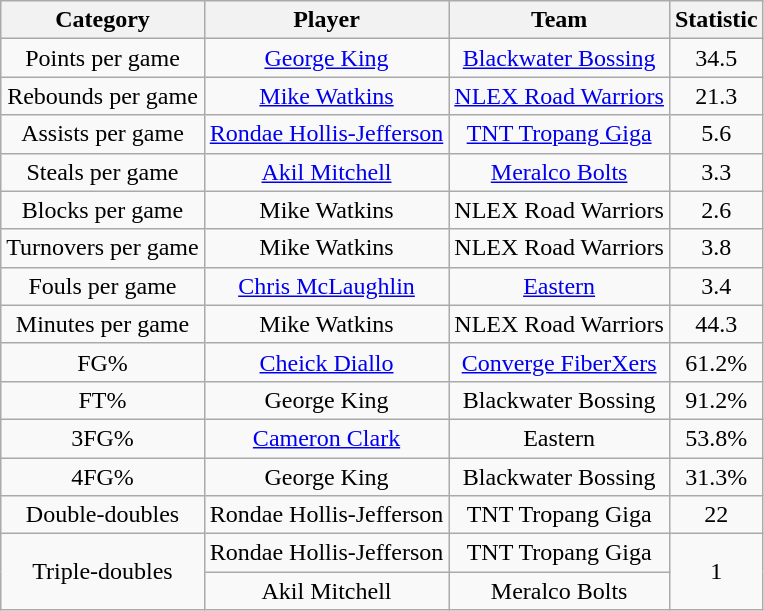<table class="wikitable" style="text-align:center">
<tr>
<th>Category</th>
<th>Player</th>
<th>Team</th>
<th>Statistic</th>
</tr>
<tr>
<td>Points per game</td>
<td><a href='#'>George King</a></td>
<td><a href='#'>Blackwater Bossing</a></td>
<td>34.5</td>
</tr>
<tr>
<td>Rebounds per game</td>
<td><a href='#'>Mike Watkins</a></td>
<td><a href='#'>NLEX Road Warriors</a></td>
<td>21.3</td>
</tr>
<tr>
<td>Assists per game</td>
<td><a href='#'>Rondae Hollis-Jefferson</a></td>
<td><a href='#'>TNT Tropang Giga</a></td>
<td>5.6</td>
</tr>
<tr>
<td>Steals per game</td>
<td><a href='#'>Akil Mitchell</a></td>
<td><a href='#'>Meralco Bolts</a></td>
<td>3.3</td>
</tr>
<tr>
<td>Blocks per game</td>
<td>Mike Watkins</td>
<td>NLEX Road Warriors</td>
<td>2.6</td>
</tr>
<tr>
<td>Turnovers per game</td>
<td>Mike Watkins</td>
<td>NLEX Road Warriors</td>
<td>3.8</td>
</tr>
<tr>
<td>Fouls per game</td>
<td><a href='#'>Chris McLaughlin</a></td>
<td><a href='#'>Eastern</a></td>
<td>3.4</td>
</tr>
<tr>
<td>Minutes per game</td>
<td>Mike Watkins</td>
<td>NLEX Road Warriors</td>
<td>44.3</td>
</tr>
<tr>
<td>FG%</td>
<td><a href='#'>Cheick Diallo</a></td>
<td><a href='#'>Converge FiberXers</a></td>
<td>61.2%</td>
</tr>
<tr>
<td>FT%</td>
<td>George King</td>
<td>Blackwater Bossing</td>
<td>91.2%</td>
</tr>
<tr>
<td>3FG%</td>
<td><a href='#'>Cameron Clark</a></td>
<td>Eastern</td>
<td>53.8%</td>
</tr>
<tr>
<td>4FG%</td>
<td>George King</td>
<td>Blackwater Bossing</td>
<td>31.3%</td>
</tr>
<tr>
<td>Double-doubles</td>
<td>Rondae Hollis-Jefferson</td>
<td>TNT Tropang Giga</td>
<td>22</td>
</tr>
<tr>
<td rowspan=2>Triple-doubles</td>
<td>Rondae Hollis-Jefferson</td>
<td>TNT Tropang Giga</td>
<td rowspan=2>1</td>
</tr>
<tr>
<td>Akil Mitchell</td>
<td>Meralco Bolts</td>
</tr>
</table>
